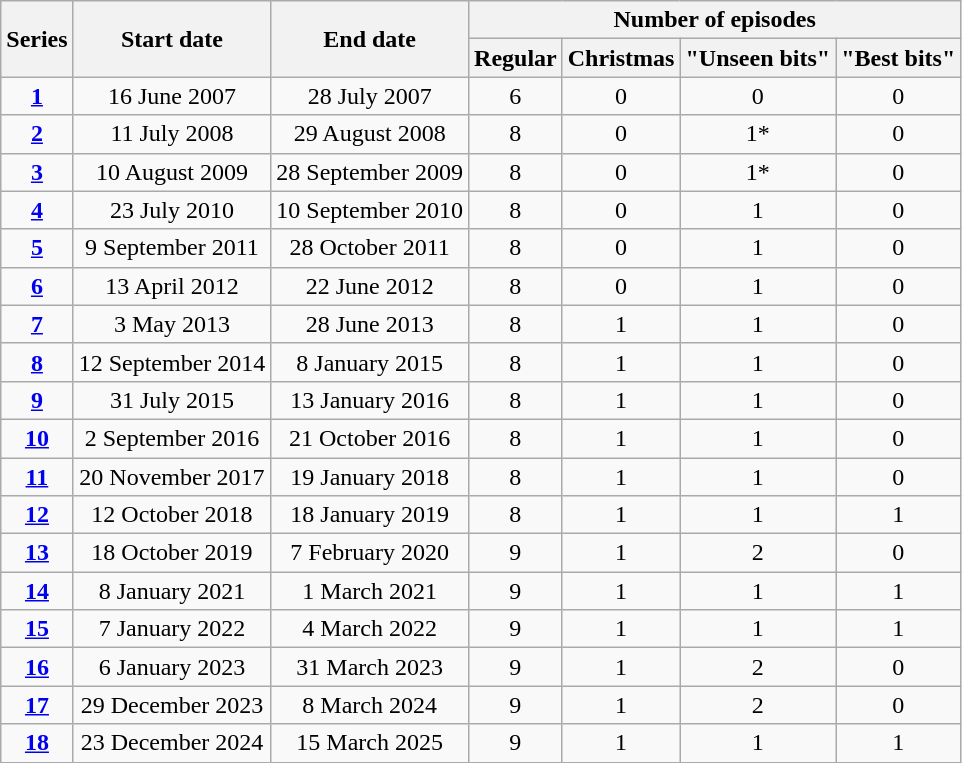<table class="wikitable" style="text-align:center;">
<tr>
<th rowspan=2>Series</th>
<th rowspan=2>Start date</th>
<th rowspan=2>End date</th>
<th colspan=4>Number of episodes</th>
</tr>
<tr>
<th>Regular</th>
<th>Christmas</th>
<th>"Unseen bits"</th>
<th>"Best bits"</th>
</tr>
<tr>
<td><strong><a href='#'>1</a></strong></td>
<td>16 June 2007</td>
<td>28 July 2007</td>
<td>6</td>
<td>0</td>
<td>0</td>
<td>0</td>
</tr>
<tr>
<td><strong><a href='#'>2</a></strong></td>
<td>11 July 2008</td>
<td>29 August 2008</td>
<td>8</td>
<td>0</td>
<td>1*</td>
<td>0</td>
</tr>
<tr>
<td><strong><a href='#'>3</a></strong></td>
<td>10 August 2009</td>
<td>28 September 2009</td>
<td>8</td>
<td>0</td>
<td>1*</td>
<td>0</td>
</tr>
<tr>
<td><strong><a href='#'>4</a></strong></td>
<td>23 July 2010</td>
<td>10 September 2010</td>
<td>8</td>
<td>0</td>
<td>1</td>
<td>0</td>
</tr>
<tr>
<td><strong><a href='#'>5</a></strong></td>
<td>9 September 2011</td>
<td>28 October 2011</td>
<td>8</td>
<td>0</td>
<td>1</td>
<td>0</td>
</tr>
<tr>
<td><strong><a href='#'>6</a></strong></td>
<td>13 April 2012</td>
<td>22 June 2012</td>
<td>8</td>
<td>0</td>
<td>1</td>
<td>0</td>
</tr>
<tr>
<td><strong><a href='#'>7</a></strong></td>
<td>3 May 2013</td>
<td>28 June 2013</td>
<td>8</td>
<td>1</td>
<td>1</td>
<td>0</td>
</tr>
<tr>
<td><strong><a href='#'>8</a></strong></td>
<td>12 September 2014</td>
<td>8 January 2015</td>
<td>8</td>
<td>1</td>
<td>1</td>
<td>0</td>
</tr>
<tr>
<td><strong><a href='#'>9</a></strong></td>
<td>31 July 2015</td>
<td>13 January 2016</td>
<td>8</td>
<td>1</td>
<td>1</td>
<td>0</td>
</tr>
<tr>
<td><strong><a href='#'>10</a></strong></td>
<td>2 September 2016</td>
<td>21 October 2016</td>
<td>8</td>
<td>1</td>
<td>1</td>
<td>0</td>
</tr>
<tr>
<td><strong><a href='#'>11</a></strong></td>
<td>20 November 2017</td>
<td>19 January 2018</td>
<td>8</td>
<td>1</td>
<td>1</td>
<td>0</td>
</tr>
<tr>
<td><strong><a href='#'>12</a></strong></td>
<td>12 October 2018</td>
<td>18 January 2019</td>
<td>8</td>
<td>1</td>
<td>1</td>
<td>1</td>
</tr>
<tr>
<td><strong><a href='#'>13</a></strong></td>
<td>18 October 2019</td>
<td>7 February 2020</td>
<td>9</td>
<td>1</td>
<td>2</td>
<td>0</td>
</tr>
<tr>
<td><strong><a href='#'>14</a></strong></td>
<td>8 January 2021</td>
<td>1 March 2021</td>
<td>9</td>
<td>1</td>
<td>1</td>
<td>1</td>
</tr>
<tr>
<td><strong><a href='#'>15</a></strong></td>
<td>7 January 2022</td>
<td>4 March 2022</td>
<td>9</td>
<td>1</td>
<td>1</td>
<td>1</td>
</tr>
<tr>
<td><strong><a href='#'>16</a></strong></td>
<td>6 January 2023</td>
<td>31 March 2023</td>
<td>9</td>
<td>1</td>
<td>2</td>
<td>0</td>
</tr>
<tr>
<td><strong><a href='#'>17</a></strong></td>
<td>29 December 2023</td>
<td>8 March 2024</td>
<td>9</td>
<td>1</td>
<td>2</td>
<td>0</td>
</tr>
<tr>
<td><a href='#'><strong>18</strong></a></td>
<td>23 December 2024</td>
<td>15 March 2025</td>
<td>9</td>
<td>1</td>
<td>1</td>
<td>1</td>
</tr>
</table>
